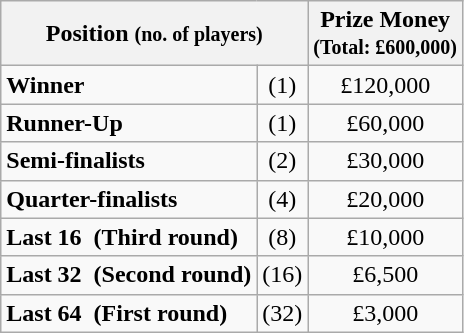<table class="wikitable">
<tr>
<th colspan=2>Position <small>(no. of players)</small></th>
<th>Prize Money<br><small>(Total: £600,000)</small></th>
</tr>
<tr>
<td><strong>Winner</strong></td>
<td align=center>(1)</td>
<td align=center>£120,000</td>
</tr>
<tr>
<td><strong>Runner-Up</strong></td>
<td align=center>(1)</td>
<td align=center>£60,000</td>
</tr>
<tr>
<td><strong>Semi-finalists</strong></td>
<td align=center>(2)</td>
<td align=center>£30,000</td>
</tr>
<tr>
<td><strong>Quarter-finalists</strong></td>
<td align=center>(4)</td>
<td align=center>£20,000</td>
</tr>
<tr>
<td><strong>Last 16  (Third round)</strong></td>
<td align=center>(8)</td>
<td align=center>£10,000</td>
</tr>
<tr>
<td><strong>Last 32  (Second round)</strong></td>
<td align=center>(16)</td>
<td align=center>£6,500</td>
</tr>
<tr>
<td><strong>Last 64  (First round)</strong></td>
<td align=center>(32)</td>
<td align=center>£3,000</td>
</tr>
</table>
